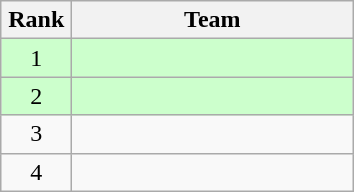<table class="wikitable" style="text-align:center;">
<tr>
<th width=40>Rank</th>
<th width=180>Team</th>
</tr>
<tr bgcolor=#ccffcc>
<td>1</td>
<td style="text-align:left;"></td>
</tr>
<tr bgcolor=#ccffcc>
<td>2</td>
<td style="text-align:left;"></td>
</tr>
<tr>
<td>3</td>
<td style="text-align:left;"></td>
</tr>
<tr>
<td>4</td>
<td style="text-align:left;"></td>
</tr>
</table>
